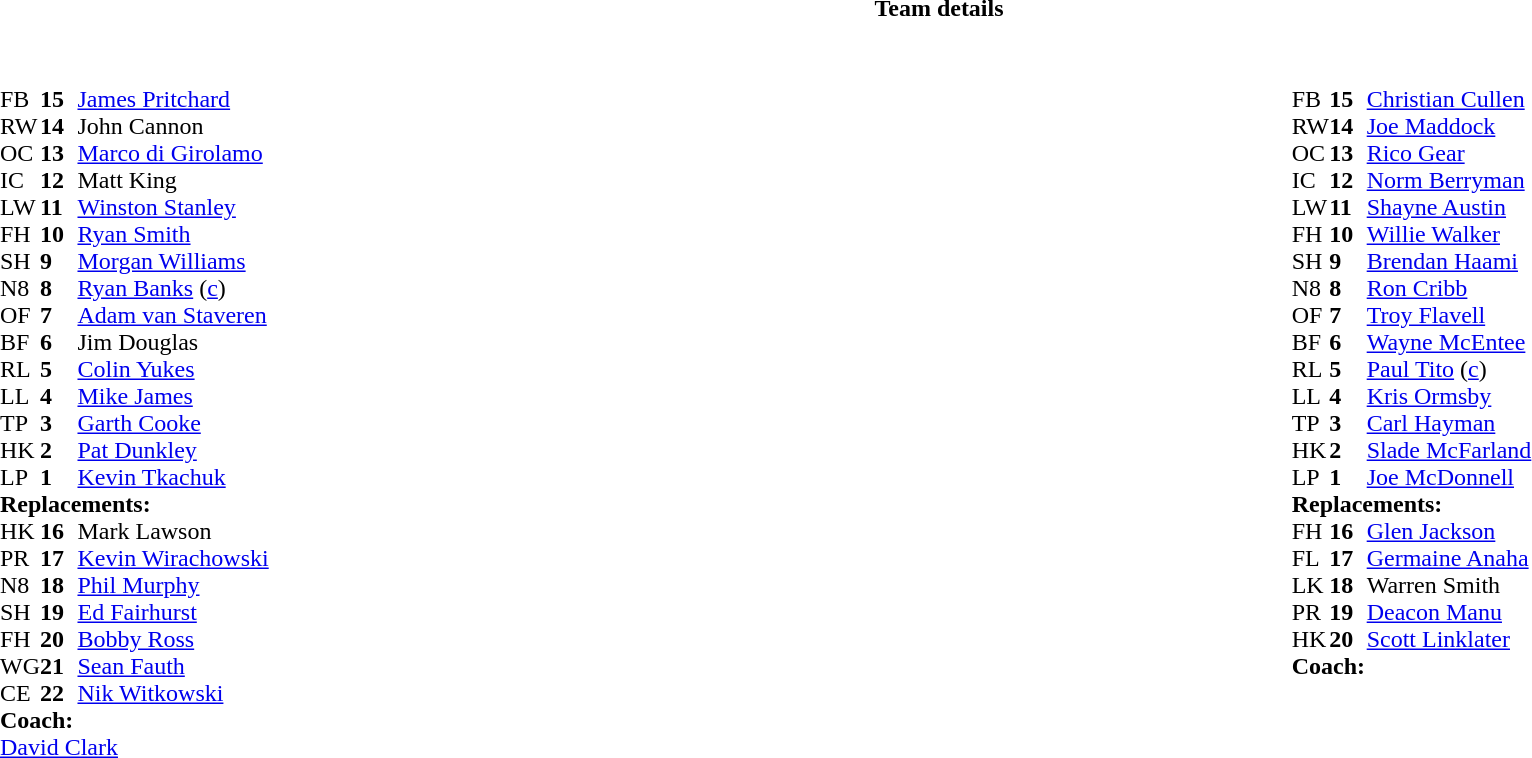<table border="0" style="width:100%;" class="collapsible collapsed">
<tr>
<th>Team details</th>
</tr>
<tr>
<td><br><table style="width:100%">
<tr>
<td style="vertical-align:top;width:50%"><br><table cellspacing="0" cellpadding="0">
<tr>
<th width="25"></th>
<th width="25"></th>
</tr>
<tr>
<td>FB</td>
<td><strong>15</strong></td>
<td><a href='#'>James Pritchard</a></td>
</tr>
<tr>
<td>RW</td>
<td><strong>14</strong></td>
<td>John Cannon</td>
</tr>
<tr>
<td>OC</td>
<td><strong>13</strong></td>
<td><a href='#'>Marco di Girolamo</a></td>
</tr>
<tr>
<td>IC</td>
<td><strong>12</strong></td>
<td>Matt King</td>
</tr>
<tr>
<td>LW</td>
<td><strong>11</strong></td>
<td><a href='#'>Winston Stanley</a></td>
</tr>
<tr>
<td>FH</td>
<td><strong>10</strong></td>
<td><a href='#'>Ryan Smith</a></td>
</tr>
<tr>
<td>SH</td>
<td><strong>9</strong></td>
<td><a href='#'>Morgan Williams</a></td>
</tr>
<tr>
<td>N8</td>
<td><strong>8</strong></td>
<td><a href='#'>Ryan Banks</a> (<a href='#'>c</a>)</td>
</tr>
<tr>
<td>OF</td>
<td><strong>7</strong></td>
<td><a href='#'>Adam van Staveren</a></td>
</tr>
<tr>
<td>BF</td>
<td><strong>6</strong></td>
<td>Jim Douglas</td>
</tr>
<tr>
<td>RL</td>
<td><strong>5</strong></td>
<td><a href='#'>Colin Yukes</a></td>
</tr>
<tr>
<td>LL</td>
<td><strong>4</strong></td>
<td><a href='#'>Mike James</a></td>
</tr>
<tr>
<td>TP</td>
<td><strong>3</strong></td>
<td><a href='#'>Garth Cooke</a></td>
</tr>
<tr>
<td>HK</td>
<td><strong>2</strong></td>
<td><a href='#'>Pat Dunkley</a></td>
</tr>
<tr>
<td>LP</td>
<td><strong>1</strong></td>
<td><a href='#'>Kevin Tkachuk</a></td>
</tr>
<tr>
<td colspan="3"><strong>Replacements:</strong></td>
</tr>
<tr>
<td>HK</td>
<td><strong>16</strong></td>
<td>Mark Lawson</td>
<td></td>
<td></td>
</tr>
<tr>
<td>PR</td>
<td><strong>17</strong></td>
<td><a href='#'>Kevin Wirachowski</a></td>
<td></td>
<td></td>
</tr>
<tr>
<td>N8</td>
<td><strong>18</strong></td>
<td><a href='#'>Phil Murphy</a></td>
<td></td>
<td></td>
</tr>
<tr>
<td>SH</td>
<td><strong>19</strong></td>
<td><a href='#'>Ed Fairhurst</a></td>
<td></td>
<td></td>
</tr>
<tr>
<td>FH</td>
<td><strong>20</strong></td>
<td><a href='#'>Bobby Ross</a></td>
</tr>
<tr>
<td>WG</td>
<td><strong>21</strong></td>
<td><a href='#'>Sean Fauth</a></td>
</tr>
<tr>
<td>CE</td>
<td><strong>22</strong></td>
<td><a href='#'>Nik Witkowski</a></td>
<td></td>
<td></td>
</tr>
<tr>
<td colspan="3"><strong>Coach:</strong></td>
</tr>
<tr>
<td colspan="3"> <a href='#'>David Clark</a></td>
</tr>
</table>
</td>
<td style="vertical-align:top"></td>
<td style="vertical-align:top;width:50%"><br><table cellspacing="0" cellpadding="0" style="margin:auto">
<tr>
<th width="25"></th>
<th width="25"></th>
</tr>
<tr>
<td>FB</td>
<td><strong>15</strong></td>
<td><a href='#'>Christian Cullen</a></td>
</tr>
<tr>
<td>RW</td>
<td><strong>14</strong></td>
<td><a href='#'>Joe Maddock</a></td>
</tr>
<tr>
<td>OC</td>
<td><strong>13</strong></td>
<td><a href='#'>Rico Gear</a></td>
</tr>
<tr>
<td>IC</td>
<td><strong>12</strong></td>
<td><a href='#'>Norm Berryman</a></td>
</tr>
<tr>
<td>LW</td>
<td><strong>11</strong></td>
<td><a href='#'>Shayne Austin</a></td>
</tr>
<tr>
<td>FH</td>
<td><strong>10</strong></td>
<td><a href='#'>Willie Walker</a></td>
</tr>
<tr>
<td>SH</td>
<td><strong>9</strong></td>
<td><a href='#'>Brendan Haami</a></td>
</tr>
<tr>
<td>N8</td>
<td><strong>8</strong></td>
<td><a href='#'>Ron Cribb</a></td>
</tr>
<tr>
<td>OF</td>
<td><strong>7</strong></td>
<td><a href='#'>Troy Flavell</a></td>
</tr>
<tr>
<td>BF</td>
<td><strong>6</strong></td>
<td><a href='#'>Wayne McEntee</a></td>
</tr>
<tr>
<td>RL</td>
<td><strong>5</strong></td>
<td><a href='#'>Paul Tito</a> (<a href='#'>c</a>)</td>
</tr>
<tr>
<td>LL</td>
<td><strong>4</strong></td>
<td><a href='#'>Kris Ormsby</a></td>
</tr>
<tr>
<td>TP</td>
<td><strong>3</strong></td>
<td><a href='#'>Carl Hayman</a></td>
</tr>
<tr>
<td>HK</td>
<td><strong>2</strong></td>
<td><a href='#'>Slade McFarland</a></td>
</tr>
<tr>
<td>LP</td>
<td><strong>1</strong></td>
<td><a href='#'>Joe McDonnell</a></td>
</tr>
<tr>
<td colspan="3"><strong>Replacements:</strong></td>
</tr>
<tr>
<td>FH</td>
<td><strong>16</strong></td>
<td><a href='#'>Glen Jackson</a></td>
<td></td>
<td></td>
</tr>
<tr>
<td>FL</td>
<td><strong>17</strong></td>
<td><a href='#'>Germaine Anaha</a></td>
<td></td>
<td></td>
</tr>
<tr>
<td>LK</td>
<td><strong>18</strong></td>
<td>Warren Smith</td>
<td></td>
<td></td>
</tr>
<tr>
<td>PR</td>
<td><strong>19</strong></td>
<td><a href='#'>Deacon Manu</a></td>
<td></td>
<td></td>
</tr>
<tr>
<td>HK</td>
<td><strong>20</strong></td>
<td><a href='#'>Scott Linklater</a></td>
<td></td>
<td></td>
</tr>
<tr>
<td colspan="3"><strong>Coach:</strong></td>
</tr>
<tr>
<td colspan="3"></td>
</tr>
</table>
</td>
</tr>
</table>
</td>
</tr>
</table>
